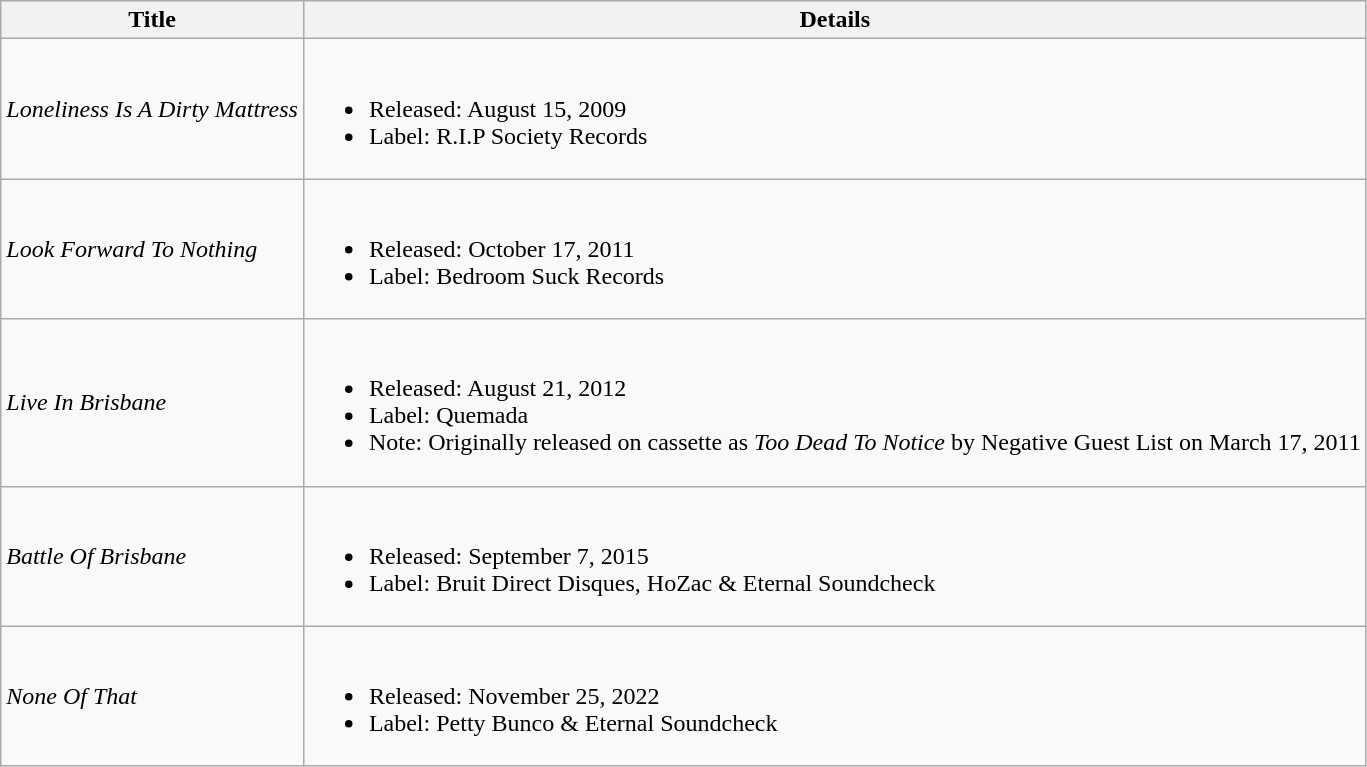<table class="wikitable">
<tr>
<th>Title</th>
<th>Details</th>
</tr>
<tr>
<td><em>Loneliness Is A Dirty Mattress</em></td>
<td><br><ul><li>Released: August 15, 2009</li><li>Label: R.I.P Society Records</li></ul></td>
</tr>
<tr>
<td><em>Look Forward To Nothing</em></td>
<td><br><ul><li>Released: October 17, 2011</li><li>Label: Bedroom Suck Records</li></ul></td>
</tr>
<tr>
<td><em>Live In Brisbane</em></td>
<td><br><ul><li>Released: August 21, 2012</li><li>Label: Quemada</li><li>Note: Originally released on cassette as <em>Too Dead To Notice</em> by Negative Guest List on March 17, 2011</li></ul></td>
</tr>
<tr>
<td><em>Battle Of Brisbane</em></td>
<td><br><ul><li>Released: September 7, 2015</li><li>Label: Bruit Direct Disques, HoZac & Eternal Soundcheck</li></ul></td>
</tr>
<tr>
<td><em>None Of That</em></td>
<td><br><ul><li>Released: November 25, 2022</li><li>Label: Petty Bunco & Eternal Soundcheck</li></ul></td>
</tr>
</table>
